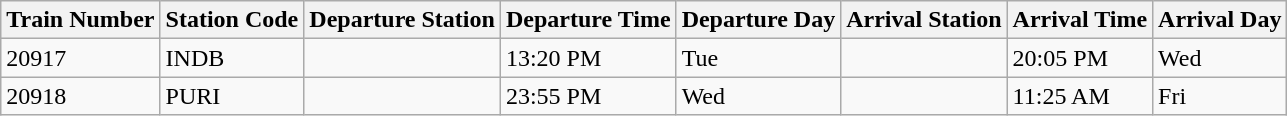<table class="wikitable">
<tr>
<th>Train Number</th>
<th>Station Code</th>
<th>Departure Station</th>
<th>Departure Time</th>
<th>Departure Day</th>
<th>Arrival Station</th>
<th>Arrival Time</th>
<th>Arrival Day</th>
</tr>
<tr>
<td>20917</td>
<td>INDB</td>
<td></td>
<td>13:20 PM</td>
<td>Tue</td>
<td></td>
<td>20:05 PM</td>
<td>Wed</td>
</tr>
<tr>
<td>20918</td>
<td>PURI</td>
<td></td>
<td>23:55 PM</td>
<td>Wed</td>
<td></td>
<td>11:25 AM</td>
<td>Fri</td>
</tr>
</table>
